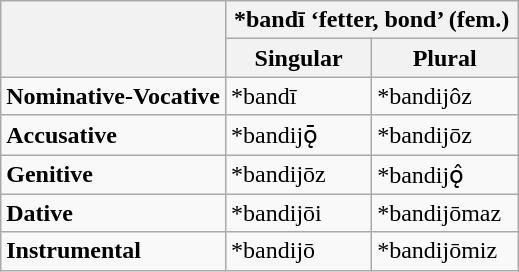<table class="wikitable">
<tr>
<th rowspan="2"></th>
<th style="text-align:center;" colspan="2">*bandī ‘fetter, bond’ (fem.)</th>
</tr>
<tr>
<th width="90px"><strong>Singular</strong></th>
<th width="90px"><strong>Plural</strong></th>
</tr>
<tr>
<td><strong>Nominative-Vocative</strong></td>
<td>*bandī</td>
<td>*bandijôz</td>
</tr>
<tr>
<td><strong>Accusative</strong></td>
<td>*bandijǭ</td>
<td>*bandijōz</td>
</tr>
<tr>
<td><strong>Genitive</strong></td>
<td>*bandijōz</td>
<td>*bandijǫ̂</td>
</tr>
<tr>
<td><strong>Dative</strong></td>
<td>*bandijōi</td>
<td>*bandijōmaz</td>
</tr>
<tr>
<td><strong>Instrumental</strong></td>
<td>*bandijō</td>
<td>*bandijōmiz</td>
</tr>
</table>
